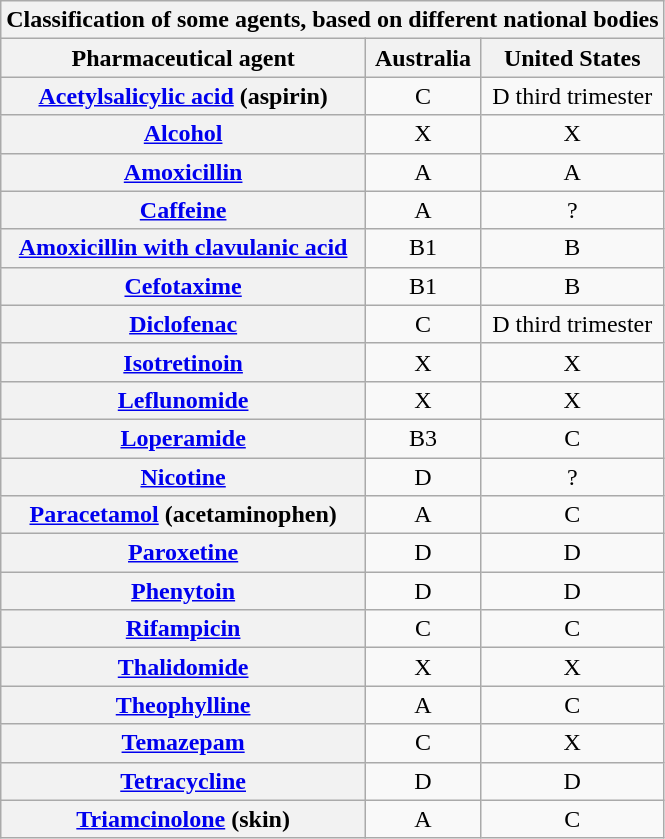<table class="wikitable" style="text-align:center;">
<tr>
<th colspan=3>Classification of some agents, based on different national bodies</th>
</tr>
<tr>
<th>Pharmaceutical agent</th>
<th>Australia</th>
<th>United States</th>
</tr>
<tr>
<th><a href='#'>Acetylsalicylic acid</a> (aspirin)</th>
<td>C</td>
<td>D third trimester</td>
</tr>
<tr>
<th><a href='#'>Alcohol</a></th>
<td>X</td>
<td>X</td>
</tr>
<tr>
<th><a href='#'>Amoxicillin</a></th>
<td>A</td>
<td>A</td>
</tr>
<tr>
<th><a href='#'>Caffeine</a></th>
<td>A</td>
<td>?</td>
</tr>
<tr>
<th><a href='#'>Amoxicillin with clavulanic acid</a></th>
<td>B1</td>
<td>B</td>
</tr>
<tr>
<th><a href='#'>Cefotaxime</a></th>
<td>B1</td>
<td>B</td>
</tr>
<tr>
<th><a href='#'>Diclofenac</a></th>
<td>C</td>
<td>D third trimester</td>
</tr>
<tr>
<th><a href='#'>Isotretinoin</a></th>
<td>X</td>
<td>X</td>
</tr>
<tr>
<th><a href='#'>Leflunomide</a></th>
<td>X</td>
<td>X</td>
</tr>
<tr>
<th><a href='#'>Loperamide</a></th>
<td>B3</td>
<td>C</td>
</tr>
<tr>
<th><a href='#'>Nicotine</a></th>
<td>D</td>
<td>?</td>
</tr>
<tr>
<th><a href='#'>Paracetamol</a> (acetaminophen)</th>
<td>A</td>
<td>C</td>
</tr>
<tr>
<th><a href='#'>Paroxetine</a></th>
<td>D</td>
<td>D</td>
</tr>
<tr>
<th><a href='#'>Phenytoin</a></th>
<td>D</td>
<td>D</td>
</tr>
<tr>
<th><a href='#'>Rifampicin</a></th>
<td>C</td>
<td>C</td>
</tr>
<tr>
<th><a href='#'>Thalidomide</a></th>
<td>X</td>
<td>X</td>
</tr>
<tr>
<th><a href='#'>Theophylline</a></th>
<td>A</td>
<td>C</td>
</tr>
<tr>
<th><a href='#'>Temazepam</a></th>
<td>C</td>
<td>X</td>
</tr>
<tr>
<th><a href='#'>Tetracycline</a></th>
<td>D</td>
<td>D</td>
</tr>
<tr>
<th><a href='#'>Triamcinolone</a> (skin)</th>
<td>A</td>
<td>C</td>
</tr>
</table>
